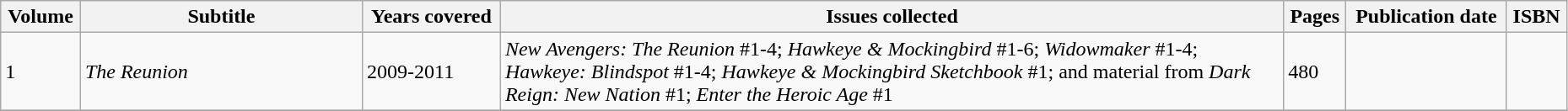<table class="wikitable sortable" width=98%>
<tr>
<th>Volume</th>
<th width="18%">Subtitle</th>
<th>Years covered</th>
<th class="unsortable" width="50%">Issues collected</th>
<th>Pages</th>
<th>Publication date</th>
<th class="unsortable">ISBN</th>
</tr>
<tr>
<td>1</td>
<td><em>The Reunion</em></td>
<td>2009-2011</td>
<td><em>New Avengers: The Reunion</em> #1-4; <em>Hawkeye & Mockingbird</em> #1-6; <em>Widowmaker</em> #1-4; <em>Hawkeye: Blindspot</em> #1-4; <em>Hawkeye & Mockingbird Sketchbook</em> #1; and material from <em>Dark Reign: New Nation</em> #1; <em>Enter the Heroic Age</em> #1</td>
<td>480</td>
<td></td>
<td></td>
</tr>
<tr>
</tr>
</table>
